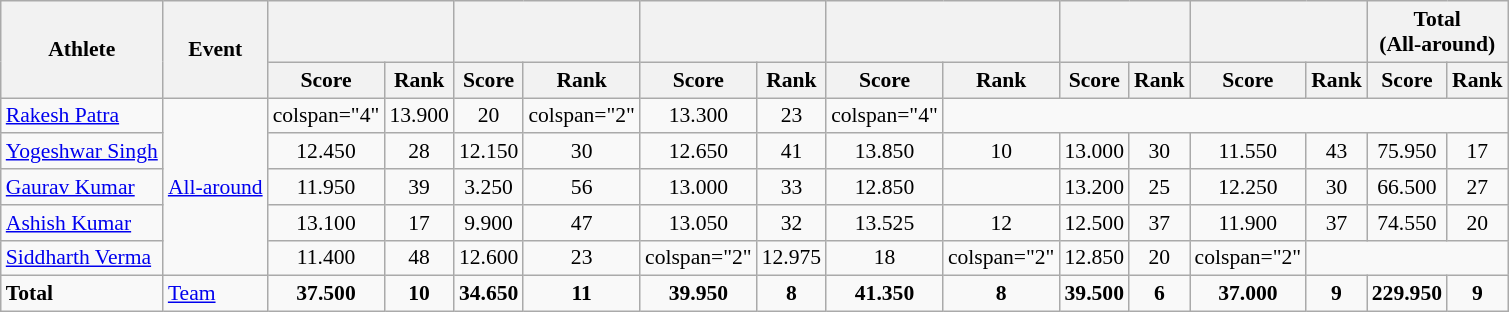<table class=wikitable style="text-align:center; font-size:90%">
<tr>
<th rowspan="2">Athlete</th>
<th rowspan="2">Event</th>
<th colspan="2"></th>
<th colspan="2"></th>
<th colspan="2"></th>
<th colspan="2"></th>
<th colspan="2"></th>
<th colspan="2"></th>
<th colspan="2">Total<br>(All-around)</th>
</tr>
<tr>
<th>Score</th>
<th>Rank</th>
<th>Score</th>
<th>Rank</th>
<th>Score</th>
<th>Rank</th>
<th>Score</th>
<th>Rank</th>
<th>Score</th>
<th>Rank</th>
<th>Score</th>
<th>Rank</th>
<th>Score</th>
<th>Rank</th>
</tr>
<tr>
<td align=left><a href='#'>Rakesh Patra</a></td>
<td align=left rowspan="5"><a href='#'>All-around</a></td>
<td>colspan="4" </td>
<td>13.900</td>
<td>20</td>
<td>colspan="2" </td>
<td>13.300</td>
<td>23</td>
<td>colspan="4" </td>
</tr>
<tr>
<td align=left><a href='#'>Yogeshwar Singh</a></td>
<td>12.450</td>
<td>28</td>
<td>12.150</td>
<td>30</td>
<td>12.650</td>
<td>41</td>
<td>13.850</td>
<td>10</td>
<td>13.000</td>
<td>30</td>
<td>11.550</td>
<td>43</td>
<td>75.950</td>
<td>17</td>
</tr>
<tr>
<td align=left><a href='#'>Gaurav Kumar</a></td>
<td>11.950</td>
<td>39</td>
<td>3.250</td>
<td>56</td>
<td>13.000</td>
<td>33</td>
<td>12.850</td>
<td></td>
<td>13.200</td>
<td>25</td>
<td>12.250</td>
<td>30</td>
<td>66.500</td>
<td>27</td>
</tr>
<tr>
<td align=left><a href='#'>Ashish Kumar</a></td>
<td>13.100</td>
<td>17</td>
<td>9.900</td>
<td>47</td>
<td>13.050</td>
<td>32</td>
<td>13.525</td>
<td>12</td>
<td>12.500</td>
<td>37</td>
<td>11.900</td>
<td>37</td>
<td>74.550</td>
<td>20</td>
</tr>
<tr>
<td align=left><a href='#'>Siddharth Verma</a></td>
<td>11.400</td>
<td>48</td>
<td>12.600</td>
<td>23</td>
<td>colspan="2" </td>
<td>12.975</td>
<td>18</td>
<td>colspan="2" </td>
<td>12.850</td>
<td>20</td>
<td>colspan="2" </td>
</tr>
<tr>
<td align=left><strong>Total</strong></td>
<td align=left><a href='#'>Team</a></td>
<td><strong>37.500</strong></td>
<td><strong>10</strong></td>
<td><strong>34.650</strong></td>
<td><strong>11</strong></td>
<td><strong>39.950</strong></td>
<td><strong>8</strong></td>
<td><strong>41.350</strong></td>
<td><strong>8</strong></td>
<td><strong>39.500</strong></td>
<td><strong>6</strong></td>
<td><strong>37.000</strong></td>
<td><strong>9</strong></td>
<td><strong>229.950</strong></td>
<td><strong>9</strong></td>
</tr>
</table>
